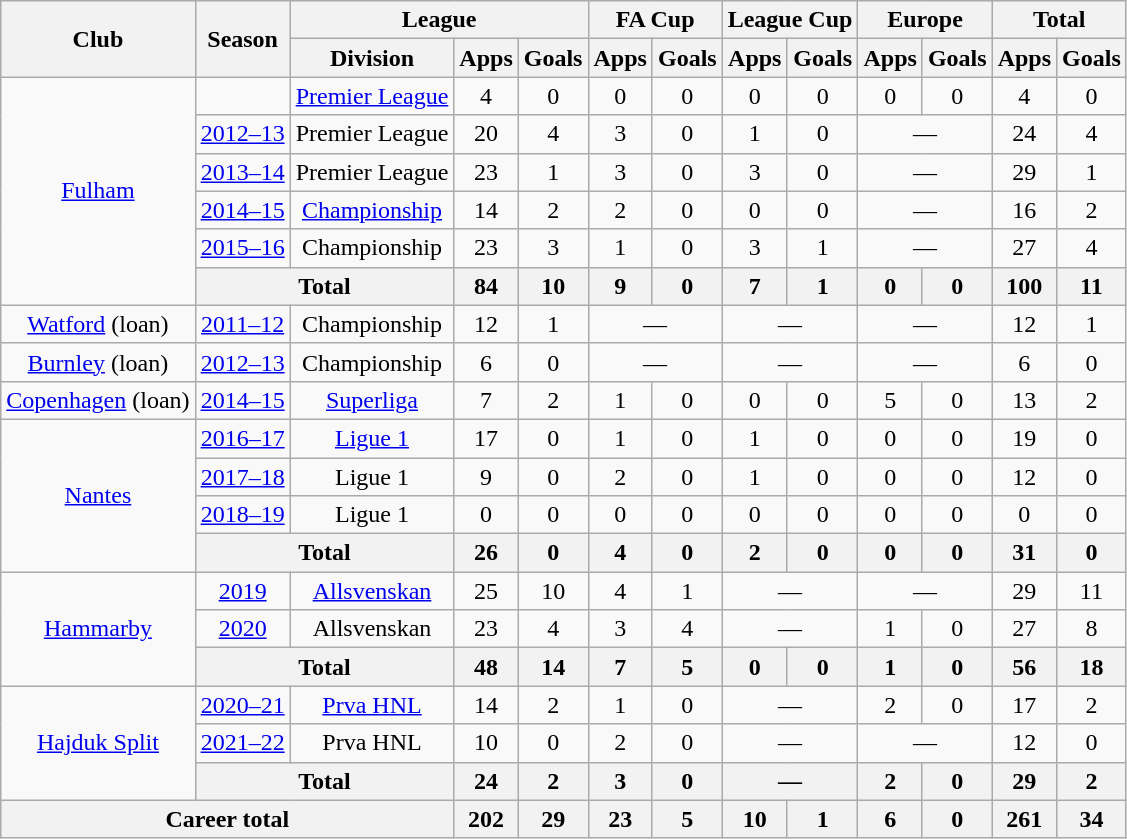<table class="wikitable" style="text-align:center">
<tr>
<th rowspan="2">Club</th>
<th rowspan="2">Season</th>
<th colspan="3">League</th>
<th colspan="2">FA Cup</th>
<th colspan="2">League Cup</th>
<th colspan="2">Europe</th>
<th colspan="2">Total</th>
</tr>
<tr>
<th>Division</th>
<th>Apps</th>
<th>Goals</th>
<th>Apps</th>
<th>Goals</th>
<th>Apps</th>
<th>Goals</th>
<th>Apps</th>
<th>Goals</th>
<th>Apps</th>
<th>Goals</th>
</tr>
<tr>
<td rowspan="6"><a href='#'>Fulham</a></td>
<td></td>
<td><a href='#'>Premier League</a></td>
<td>4</td>
<td>0</td>
<td>0</td>
<td>0</td>
<td>0</td>
<td>0</td>
<td>0</td>
<td>0</td>
<td>4</td>
<td>0</td>
</tr>
<tr>
<td><a href='#'>2012–13</a></td>
<td>Premier League</td>
<td>20</td>
<td>4</td>
<td>3</td>
<td>0</td>
<td>1</td>
<td>0</td>
<td colspan="2">—</td>
<td>24</td>
<td>4</td>
</tr>
<tr>
<td><a href='#'>2013–14</a></td>
<td>Premier League</td>
<td>23</td>
<td>1</td>
<td>3</td>
<td>0</td>
<td>3</td>
<td>0</td>
<td colspan="2">—</td>
<td>29</td>
<td>1</td>
</tr>
<tr>
<td><a href='#'>2014–15</a></td>
<td><a href='#'>Championship</a></td>
<td>14</td>
<td>2</td>
<td>2</td>
<td>0</td>
<td>0</td>
<td>0</td>
<td colspan="2">—</td>
<td>16</td>
<td>2</td>
</tr>
<tr>
<td><a href='#'>2015–16</a></td>
<td>Championship</td>
<td>23</td>
<td>3</td>
<td>1</td>
<td>0</td>
<td>3</td>
<td>1</td>
<td colspan="2">—</td>
<td>27</td>
<td>4</td>
</tr>
<tr>
<th colspan="2">Total</th>
<th>84</th>
<th>10</th>
<th>9</th>
<th>0</th>
<th>7</th>
<th>1</th>
<th>0</th>
<th>0</th>
<th>100</th>
<th>11</th>
</tr>
<tr>
<td><a href='#'>Watford</a> (loan)</td>
<td><a href='#'>2011–12</a></td>
<td>Championship</td>
<td>12</td>
<td>1</td>
<td colspan="2">—</td>
<td colspan="2">—</td>
<td colspan="2">—</td>
<td>12</td>
<td>1</td>
</tr>
<tr>
<td><a href='#'>Burnley</a> (loan)</td>
<td><a href='#'>2012–13</a></td>
<td>Championship</td>
<td>6</td>
<td>0</td>
<td colspan="2">—</td>
<td colspan="2">—</td>
<td colspan="2">—</td>
<td>6</td>
<td>0</td>
</tr>
<tr>
<td><a href='#'>Copenhagen</a> (loan)</td>
<td><a href='#'>2014–15</a></td>
<td><a href='#'>Superliga</a></td>
<td>7</td>
<td>2</td>
<td>1</td>
<td>0</td>
<td>0</td>
<td>0</td>
<td>5</td>
<td>0</td>
<td>13</td>
<td>2</td>
</tr>
<tr>
<td rowspan="4"><a href='#'>Nantes</a></td>
<td><a href='#'>2016–17</a></td>
<td><a href='#'>Ligue 1</a></td>
<td>17</td>
<td>0</td>
<td>1</td>
<td>0</td>
<td>1</td>
<td>0</td>
<td>0</td>
<td>0</td>
<td>19</td>
<td>0</td>
</tr>
<tr>
<td><a href='#'>2017–18</a></td>
<td>Ligue 1</td>
<td>9</td>
<td>0</td>
<td>2</td>
<td>0</td>
<td>1</td>
<td>0</td>
<td>0</td>
<td>0</td>
<td>12</td>
<td>0</td>
</tr>
<tr>
<td><a href='#'>2018–19</a></td>
<td>Ligue 1</td>
<td>0</td>
<td>0</td>
<td>0</td>
<td>0</td>
<td>0</td>
<td>0</td>
<td>0</td>
<td>0</td>
<td>0</td>
<td>0</td>
</tr>
<tr>
<th colspan="2">Total</th>
<th>26</th>
<th>0</th>
<th>4</th>
<th>0</th>
<th>2</th>
<th>0</th>
<th>0</th>
<th>0</th>
<th>31</th>
<th>0</th>
</tr>
<tr>
<td rowspan="3"><a href='#'>Hammarby</a></td>
<td><a href='#'>2019</a></td>
<td><a href='#'>Allsvenskan</a></td>
<td>25</td>
<td>10</td>
<td>4</td>
<td>1</td>
<td colspan="2">—</td>
<td colspan="2">—</td>
<td>29</td>
<td>11</td>
</tr>
<tr>
<td><a href='#'>2020</a></td>
<td>Allsvenskan</td>
<td>23</td>
<td>4</td>
<td>3</td>
<td>4</td>
<td colspan="2">—</td>
<td>1</td>
<td>0</td>
<td>27</td>
<td>8</td>
</tr>
<tr>
<th colspan="2">Total</th>
<th>48</th>
<th>14</th>
<th>7</th>
<th>5</th>
<th>0</th>
<th>0</th>
<th>1</th>
<th>0</th>
<th>56</th>
<th>18</th>
</tr>
<tr>
<td rowspan="3"><a href='#'>Hajduk Split</a></td>
<td><a href='#'>2020–21</a></td>
<td><a href='#'>Prva HNL</a></td>
<td>14</td>
<td>2</td>
<td>1</td>
<td>0</td>
<td colspan="2">—</td>
<td>2</td>
<td>0</td>
<td>17</td>
<td>2</td>
</tr>
<tr>
<td><a href='#'>2021–22</a></td>
<td>Prva HNL</td>
<td>10</td>
<td>0</td>
<td>2</td>
<td>0</td>
<td colspan="2">—</td>
<td colspan="2">—</td>
<td>12</td>
<td>0</td>
</tr>
<tr>
<th colspan="2">Total</th>
<th>24</th>
<th>2</th>
<th>3</th>
<th>0</th>
<th colspan="2">—</th>
<th>2</th>
<th>0</th>
<th>29</th>
<th>2</th>
</tr>
<tr>
<th colspan="3">Career total</th>
<th>202</th>
<th>29</th>
<th>23</th>
<th>5</th>
<th>10</th>
<th>1</th>
<th>6</th>
<th>0</th>
<th>261</th>
<th>34</th>
</tr>
</table>
